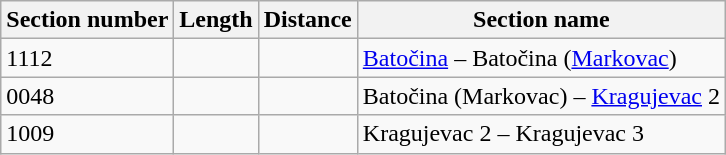<table class="wikitable">
<tr>
<th>Section number</th>
<th>Length</th>
<th>Distance</th>
<th>Section name</th>
</tr>
<tr>
<td>1112</td>
<td></td>
<td></td>
<td><a href='#'>Batočina</a> – Batočina (<a href='#'>Markovac</a>)</td>
</tr>
<tr>
<td>0048</td>
<td></td>
<td></td>
<td>Batočina (Markovac) – <a href='#'>Kragujevac</a> 2</td>
</tr>
<tr>
<td>1009</td>
<td></td>
<td></td>
<td>Kragujevac 2 – Kragujevac 3</td>
</tr>
</table>
